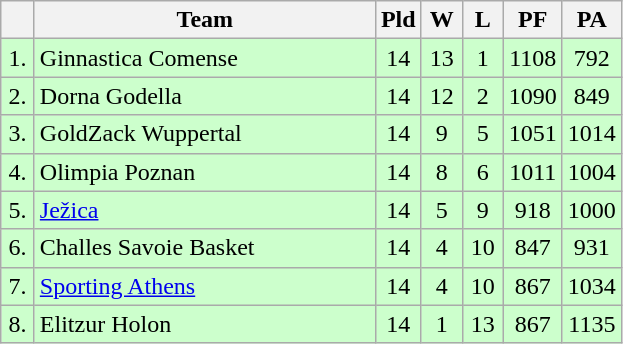<table class=wikitable style="text-align:center">
<tr>
<th width=15></th>
<th width=220>Team</th>
<th width=20>Pld</th>
<th width=20>W</th>
<th width=20>L</th>
<th width=30>PF</th>
<th width=30>PA</th>
</tr>
<tr style="background: #ccffcc;">
<td>1.</td>
<td align=left> Ginnastica Comense</td>
<td>14</td>
<td>13</td>
<td>1</td>
<td>1108</td>
<td>792</td>
</tr>
<tr style="background: #ccffcc;">
<td>2.</td>
<td align=left> Dorna Godella</td>
<td>14</td>
<td>12</td>
<td>2</td>
<td>1090</td>
<td>849</td>
</tr>
<tr style="background: #ccffcc;">
<td>3.</td>
<td align=left> GoldZack Wuppertal</td>
<td>14</td>
<td>9</td>
<td>5</td>
<td>1051</td>
<td>1014</td>
</tr>
<tr style="background: #ccffcc;">
<td>4.</td>
<td align=left> Olimpia Poznan</td>
<td>14</td>
<td>8</td>
<td>6</td>
<td>1011</td>
<td>1004</td>
</tr>
<tr style="background: #ccffcc;">
<td>5.</td>
<td align=left> <a href='#'>Ježica</a></td>
<td>14</td>
<td>5</td>
<td>9</td>
<td>918</td>
<td>1000</td>
</tr>
<tr style="background: #ccffcc;">
<td>6.</td>
<td align=left> Challes Savoie Basket</td>
<td>14</td>
<td>4</td>
<td>10</td>
<td>847</td>
<td>931</td>
</tr>
<tr style="background: #ccffcc;">
<td>7.</td>
<td align=left> <a href='#'>Sporting Athens</a></td>
<td>14</td>
<td>4</td>
<td>10</td>
<td>867</td>
<td>1034</td>
</tr>
<tr style="background: #ccffcc;">
<td>8.</td>
<td align=left> Elitzur Holon</td>
<td>14</td>
<td>1</td>
<td>13</td>
<td>867</td>
<td>1135</td>
</tr>
</table>
